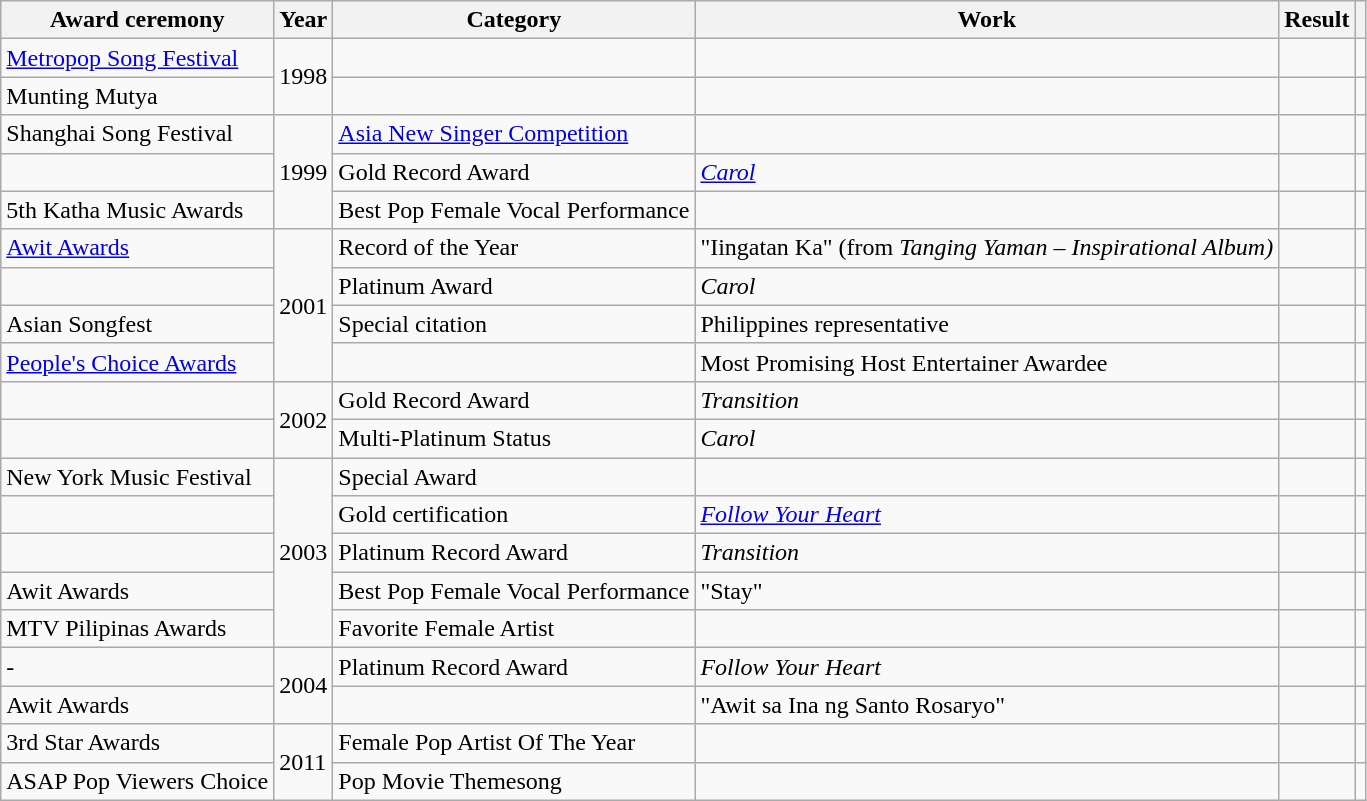<table class="wikitable sortable">
<tr>
<th scope="col">Award ceremony</th>
<th scope="col">Year</th>
<th scope="col">Category</th>
<th scope="col" class="unsortable">Work</th>
<th scope="col">Result</th>
<th scope="col" class="unsortable"></th>
</tr>
<tr>
<td><a href='#'>Metropop Song Festival</a></td>
<td rowspan="2">1998</td>
<td></td>
<td></td>
<td></td>
<td></td>
</tr>
<tr>
<td>Munting Mutya</td>
<td></td>
<td></td>
<td></td>
<td></td>
</tr>
<tr>
<td>Shanghai Song Festival</td>
<td rowspan="3">1999</td>
<td><a href='#'>Asia New Singer Competition</a></td>
<td></td>
<td></td>
<td></td>
</tr>
<tr>
<td></td>
<td>Gold Record Award</td>
<td><a href='#'><em>Carol</em></a></td>
<td></td>
<td></td>
</tr>
<tr>
<td>5th Katha Music Awards</td>
<td>Best Pop Female Vocal Performance</td>
<td></td>
<td></td>
<td></td>
</tr>
<tr>
<td><a href='#'>Awit Awards</a></td>
<td rowspan="4">2001</td>
<td>Record of the Year</td>
<td>"Iingatan Ka" (from <em>Tanging Yaman – Inspirational Album)</em></td>
<td></td>
<td></td>
</tr>
<tr>
<td></td>
<td>Platinum Award</td>
<td><em>Carol</em></td>
<td></td>
<td></td>
</tr>
<tr>
<td>Asian Songfest</td>
<td>Special citation</td>
<td>Philippines representative</td>
<td></td>
<td></td>
</tr>
<tr>
<td><a href='#'>People's Choice Awards</a></td>
<td></td>
<td>Most Promising Host Entertainer Awardee</td>
<td></td>
<td></td>
</tr>
<tr>
<td></td>
<td rowspan="2">2002</td>
<td>Gold Record Award</td>
<td><em>Transition</em></td>
<td></td>
<td></td>
</tr>
<tr>
<td></td>
<td>Multi-Platinum Status</td>
<td><em>Carol</em></td>
<td></td>
<td></td>
</tr>
<tr>
<td>New York Music Festival</td>
<td rowspan="5">2003</td>
<td>Special Award</td>
<td></td>
<td></td>
<td></td>
</tr>
<tr>
<td></td>
<td>Gold certification</td>
<td><a href='#'><em>Follow Your Heart</em></a></td>
<td></td>
<td></td>
</tr>
<tr>
<td></td>
<td>Platinum Record Award</td>
<td><em>Transition</em></td>
<td></td>
<td></td>
</tr>
<tr>
<td>Awit Awards</td>
<td>Best Pop Female Vocal Performance</td>
<td>"Stay"</td>
<td></td>
<td></td>
</tr>
<tr>
<td>MTV Pilipinas Awards</td>
<td>Favorite Female Artist</td>
<td></td>
<td></td>
<td></td>
</tr>
<tr>
<td>-</td>
<td rowspan="2">2004</td>
<td>Platinum Record Award</td>
<td><em>Follow Your Heart</em></td>
<td></td>
<td></td>
</tr>
<tr>
<td>Awit Awards</td>
<td></td>
<td>"Awit sa Ina ng Santo Rosaryo"</td>
<td></td>
<td></td>
</tr>
<tr>
<td>3rd Star Awards</td>
<td rowspan="2">2011</td>
<td>Female Pop Artist Of The Year</td>
<td></td>
<td></td>
<td></td>
</tr>
<tr>
<td>ASAP Pop Viewers Choice</td>
<td>Pop Movie Themesong</td>
<td></td>
<td></td>
<td></td>
</tr>
</table>
